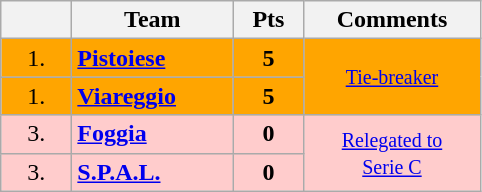<table class="wikitable" style="text-align: center;">
<tr>
<th width=40></th>
<th width=100>Team</th>
<th width=40>Pts</th>
<th width=110>Comments</th>
</tr>
<tr style="background:#FFA500;">
<td>1.</td>
<td align="left"><strong><a href='#'>Pistoiese</a></strong></td>
<td><strong>5</strong></td>
<td rowspan="2"><small><a href='#'>Tie-breaker</a></small></td>
</tr>
<tr style="background:#FFA500;">
<td>1.</td>
<td align="left"><strong><a href='#'>Viareggio</a></strong></td>
<td><strong>5</strong></td>
</tr>
<tr style="background:#FFCCCC;">
<td>3.</td>
<td align="left"><strong><a href='#'>Foggia</a></strong></td>
<td><strong>0</strong></td>
<td rowspan="2"><small><a href='#'>Relegated to<br>Serie C</a></small></td>
</tr>
<tr style="background:#FFCCCC;">
<td>3.</td>
<td align="left"><strong><a href='#'>S.P.A.L.</a></strong></td>
<td><strong>0</strong></td>
</tr>
</table>
